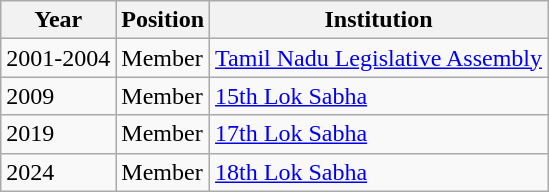<table class="wikitable">
<tr>
<th>Year</th>
<th>Position</th>
<th>Institution</th>
</tr>
<tr>
<td>2001-2004</td>
<td>Member</td>
<td><a href='#'>Tamil Nadu Legislative Assembly</a></td>
</tr>
<tr>
<td>2009</td>
<td>Member</td>
<td><a href='#'>15th Lok Sabha</a></td>
</tr>
<tr>
<td>2019</td>
<td>Member</td>
<td><a href='#'>17th Lok Sabha</a></td>
</tr>
<tr>
<td>2024</td>
<td>Member</td>
<td><a href='#'>18th Lok Sabha</a></td>
</tr>
</table>
